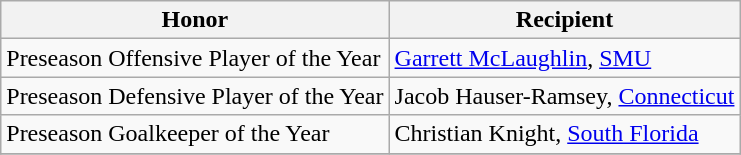<table class="wikitable" border="1">
<tr>
<th>Honor</th>
<th>Recipient</th>
</tr>
<tr>
<td valign=middle>Preseason Offensive Player of the Year</td>
<td><a href='#'>Garrett McLaughlin</a>, <a href='#'>SMU</a></td>
</tr>
<tr>
<td valign=middle>Preseason Defensive Player of the Year</td>
<td>Jacob Hauser-Ramsey, <a href='#'>Connecticut</a></td>
</tr>
<tr>
<td valign=middle>Preseason Goalkeeper of the Year</td>
<td>Christian Knight, <a href='#'>South Florida</a></td>
</tr>
<tr>
</tr>
</table>
